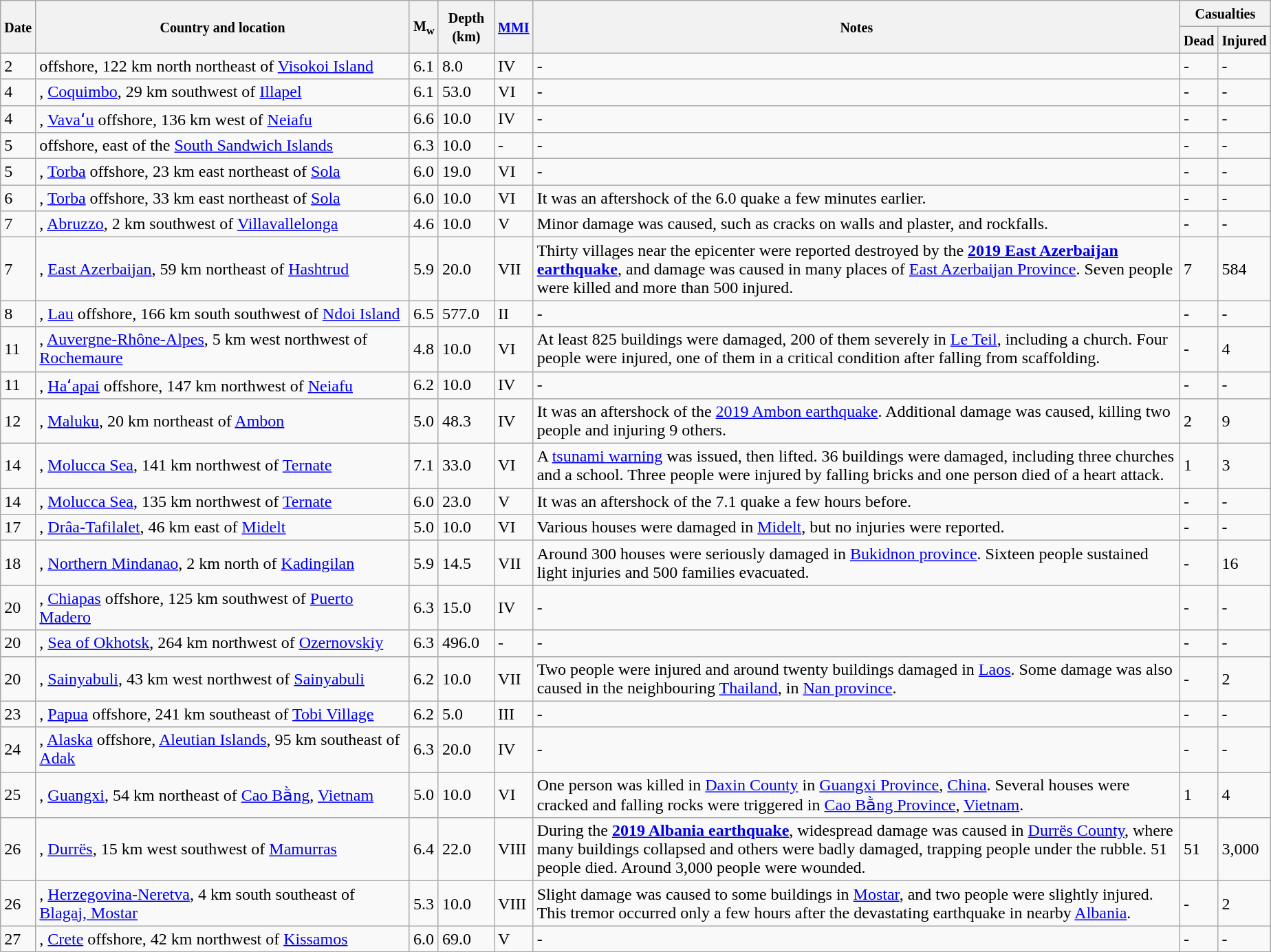<table class="wikitable sortable" style="border:1px black;  margin-left:1em;">
<tr>
<th rowspan="2"><small>Date</small></th>
<th rowspan="2" style="width: 355px"><small>Country and location</small></th>
<th rowspan="2"><small>M<sub>w</sub></small></th>
<th rowspan="2"><small>Depth (km)</small></th>
<th rowspan="2"><small><a href='#'>MMI</a></small></th>
<th rowspan="2" class="unsortable"><small>Notes</small></th>
<th colspan="2"><small>Casualties</small></th>
</tr>
<tr>
<th><small>Dead</small></th>
<th><small>Injured</small></th>
</tr>
<tr>
<td>2</td>
<td> offshore, 122 km north northeast of <a href='#'>Visokoi Island</a></td>
<td>6.1</td>
<td>8.0</td>
<td>IV</td>
<td>-</td>
<td>-</td>
<td>-</td>
</tr>
<tr>
<td>4</td>
<td>, <a href='#'>Coquimbo</a>, 29 km southwest of <a href='#'>Illapel</a></td>
<td>6.1</td>
<td>53.0</td>
<td>VI</td>
<td>-</td>
<td>-</td>
<td>-</td>
</tr>
<tr>
<td>4</td>
<td>, <a href='#'>Vavaʻu</a> offshore, 136 km west of <a href='#'>Neiafu</a></td>
<td>6.6</td>
<td>10.0</td>
<td>IV</td>
<td>-</td>
<td>-</td>
<td>-</td>
</tr>
<tr>
<td>5</td>
<td> offshore, east of the <a href='#'>South Sandwich Islands</a></td>
<td>6.3</td>
<td>10.0</td>
<td>-</td>
<td>-</td>
<td>-</td>
<td>-</td>
</tr>
<tr>
<td>5</td>
<td>, <a href='#'>Torba</a> offshore, 23 km east northeast of <a href='#'>Sola</a></td>
<td>6.0</td>
<td>19.0</td>
<td>VI</td>
<td>-</td>
<td>-</td>
<td>-</td>
</tr>
<tr>
<td>6</td>
<td>, <a href='#'>Torba</a> offshore, 33 km east northeast of <a href='#'>Sola</a></td>
<td>6.0</td>
<td>10.0</td>
<td>VI</td>
<td>It was an aftershock of the 6.0 quake a few minutes earlier.</td>
<td>-</td>
<td>-</td>
</tr>
<tr>
<td>7</td>
<td>, <a href='#'>Abruzzo</a>, 2 km southwest of <a href='#'>Villavallelonga</a></td>
<td>4.6</td>
<td>10.0</td>
<td>V</td>
<td>Minor damage was caused, such as cracks on walls and plaster, and rockfalls.</td>
<td>-</td>
<td>-</td>
</tr>
<tr>
<td>7</td>
<td>, <a href='#'>East Azerbaijan</a>, 59 km northeast of <a href='#'>Hashtrud</a></td>
<td>5.9</td>
<td>20.0</td>
<td>VII</td>
<td>Thirty villages near the epicenter were reported destroyed by the <strong><a href='#'>2019 East Azerbaijan earthquake</a></strong>, and damage was caused in many places of <a href='#'>East Azerbaijan Province</a>. Seven people were killed and more than 500 injured.</td>
<td>7</td>
<td>584</td>
</tr>
<tr>
<td>8</td>
<td>, <a href='#'>Lau</a> offshore, 166 km south southwest of <a href='#'>Ndoi Island</a></td>
<td>6.5</td>
<td>577.0</td>
<td>II</td>
<td>-</td>
<td>-</td>
<td>-</td>
</tr>
<tr>
<td>11</td>
<td>, <a href='#'>Auvergne-Rhône-Alpes</a>, 5 km west northwest of <a href='#'>Rochemaure</a></td>
<td>4.8</td>
<td>10.0</td>
<td>VI</td>
<td>At least 825 buildings were damaged, 200 of them severely in <a href='#'>Le Teil</a>, including a church. Four people were injured, one of them in a critical condition after falling from scaffolding.</td>
<td>-</td>
<td>4</td>
</tr>
<tr>
<td>11</td>
<td>, <a href='#'>Haʻapai</a> offshore, 147 km northwest of <a href='#'>Neiafu</a></td>
<td>6.2</td>
<td>10.0</td>
<td>IV</td>
<td>-</td>
<td>-</td>
<td>-</td>
</tr>
<tr>
<td>12</td>
<td>, <a href='#'>Maluku</a>, 20 km northeast of <a href='#'>Ambon</a></td>
<td>5.0</td>
<td>48.3</td>
<td>IV</td>
<td>It was an aftershock of the <a href='#'>2019 Ambon earthquake</a>. Additional damage was caused, killing two people and injuring 9 others.</td>
<td>2</td>
<td>9</td>
</tr>
<tr>
<td>14</td>
<td>, <a href='#'>Molucca Sea</a>, 141 km northwest of <a href='#'>Ternate</a></td>
<td>7.1</td>
<td>33.0</td>
<td>VI</td>
<td>A <a href='#'>tsunami warning</a> was issued, then lifted. 36 buildings were damaged, including three churches and a school. Three people were injured by falling bricks and one person died of a heart attack.</td>
<td>1</td>
<td>3</td>
</tr>
<tr>
<td>14</td>
<td>, <a href='#'>Molucca Sea</a>, 135 km northwest of <a href='#'>Ternate</a></td>
<td>6.0</td>
<td>23.0</td>
<td>V</td>
<td>It was an aftershock of the 7.1 quake a few hours before.</td>
<td>-</td>
<td>-</td>
</tr>
<tr>
<td>17</td>
<td>, <a href='#'>Drâa-Tafilalet</a>, 46 km east of <a href='#'>Midelt</a></td>
<td>5.0</td>
<td>10.0</td>
<td>VI</td>
<td>Various houses were damaged in <a href='#'>Midelt</a>, but no injuries were reported.</td>
<td>-</td>
<td>-</td>
</tr>
<tr>
<td>18</td>
<td>, <a href='#'>Northern Mindanao</a>, 2 km north of <a href='#'>Kadingilan</a></td>
<td>5.9</td>
<td>14.5</td>
<td>VII</td>
<td>Around 300 houses were seriously damaged in <a href='#'>Bukidnon province</a>. Sixteen people sustained light injuries and 500 families evacuated.</td>
<td>-</td>
<td>16</td>
</tr>
<tr>
<td>20</td>
<td>, <a href='#'>Chiapas</a> offshore, 125 km southwest of <a href='#'>Puerto Madero</a></td>
<td>6.3</td>
<td>15.0</td>
<td>IV</td>
<td>-</td>
<td>-</td>
<td>-</td>
</tr>
<tr>
<td>20</td>
<td>, <a href='#'>Sea of Okhotsk</a>, 264 km northwest of <a href='#'>Ozernovskiy</a></td>
<td>6.3</td>
<td>496.0</td>
<td>-</td>
<td>-</td>
<td>-</td>
<td>-</td>
</tr>
<tr>
<td>20</td>
<td>, <a href='#'>Sainyabuli</a>, 43 km west northwest of <a href='#'>Sainyabuli</a></td>
<td>6.2</td>
<td>10.0</td>
<td>VII</td>
<td>Two people were injured and around twenty buildings damaged in <a href='#'>Laos</a>. Some damage was also caused in the neighbouring <a href='#'>Thailand</a>, in <a href='#'>Nan province</a>.</td>
<td>-</td>
<td>2</td>
</tr>
<tr>
<td>23</td>
<td>, <a href='#'>Papua</a> offshore, 241 km southeast of <a href='#'>Tobi Village</a></td>
<td>6.2</td>
<td>5.0</td>
<td>III</td>
<td>-</td>
<td>-</td>
<td>-</td>
</tr>
<tr>
<td>24</td>
<td>, <a href='#'>Alaska</a> offshore, <a href='#'>Aleutian Islands</a>, 95 km southeast of <a href='#'>Adak</a></td>
<td>6.3</td>
<td>20.0</td>
<td>IV</td>
<td>-</td>
<td>-</td>
<td>-</td>
</tr>
<tr>
</tr>
<tr>
<td>25</td>
<td>, <a href='#'>Guangxi</a>, 54 km northeast of <a href='#'>Cao Bằng</a>, <a href='#'>Vietnam</a></td>
<td>5.0</td>
<td>10.0</td>
<td>VI</td>
<td>One person was killed in <a href='#'>Daxin County</a> in <a href='#'>Guangxi Province</a>, <a href='#'>China</a>. Several houses were cracked and falling rocks were triggered in <a href='#'>Cao Bằng Province</a>, <a href='#'>Vietnam</a>.</td>
<td>1</td>
<td>4</td>
</tr>
<tr>
<td>26</td>
<td>, <a href='#'>Durrës</a>, 15 km west southwest of <a href='#'>Mamurras</a></td>
<td>6.4</td>
<td>22.0</td>
<td>VIII</td>
<td>During the <strong><a href='#'>2019 Albania earthquake</a></strong>, widespread damage was caused in <a href='#'>Durrës County</a>, where many buildings collapsed and others were badly damaged, trapping people under the rubble. 51 people died. Around 3,000 people were wounded.</td>
<td>51</td>
<td>3,000</td>
</tr>
<tr>
<td>26</td>
<td>, <a href='#'>Herzegovina-Neretva</a>, 4 km south southeast of <a href='#'>Blagaj, Mostar</a></td>
<td>5.3</td>
<td>10.0</td>
<td>VIII</td>
<td>Slight damage was caused to some buildings in <a href='#'>Mostar</a>, and two people were slightly injured. This tremor occurred only a few hours after the devastating earthquake in nearby <a href='#'>Albania</a>.</td>
<td>-</td>
<td>2</td>
</tr>
<tr>
<td>27</td>
<td>, <a href='#'>Crete</a> offshore, 42 km northwest of <a href='#'>Kissamos</a></td>
<td>6.0</td>
<td>69.0</td>
<td>V</td>
<td>-</td>
<td>-</td>
<td>-</td>
</tr>
<tr>
</tr>
</table>
